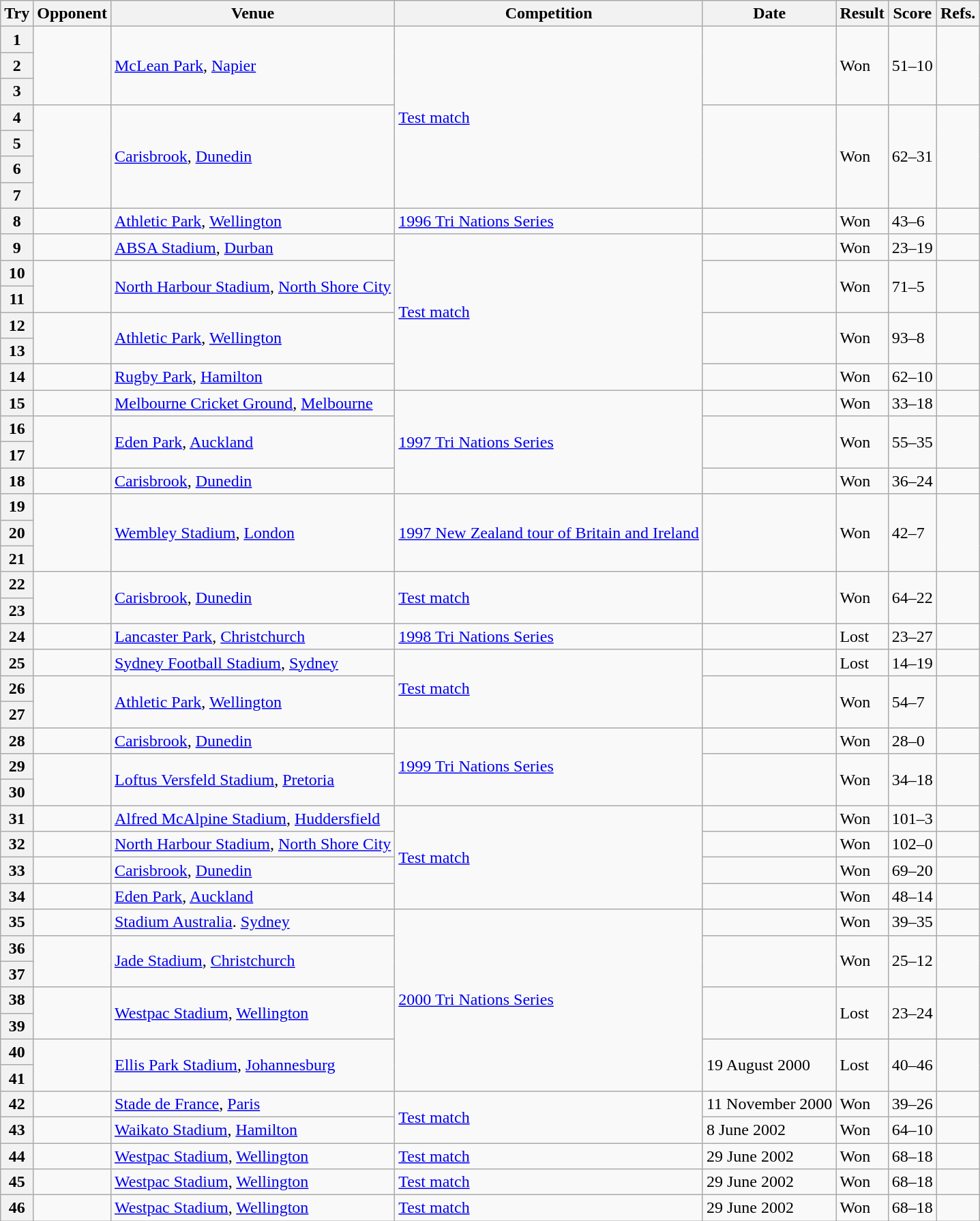<table class="wikitable sortable">
<tr>
<th scope="col">Try</th>
<th scope="col">Opponent</th>
<th scope="col">Venue</th>
<th scope="col">Competition</th>
<th scope="col">Date</th>
<th scope="col">Result</th>
<th scope="col">Score</th>
<th scope="col" class="unsortable">Refs.</th>
</tr>
<tr>
<th scope="row">1</th>
<td rowspan="3"></td>
<td rowspan="3"><a href='#'>McLean Park</a>, <a href='#'>Napier</a></td>
<td rowspan="7"><a href='#'>Test match</a></td>
<td rowspan="3"></td>
<td rowspan="3">Won</td>
<td rowspan="3">51–10</td>
<td rowspan="3"></td>
</tr>
<tr>
<th scope="row">2</th>
</tr>
<tr>
<th scope="row">3</th>
</tr>
<tr>
<th scope="row">4</th>
<td rowspan="4"></td>
<td rowspan="4"><a href='#'>Carisbrook</a>, <a href='#'>Dunedin</a></td>
<td rowspan="4"></td>
<td rowspan="4">Won</td>
<td rowspan="4">62–31</td>
<td rowspan="4"></td>
</tr>
<tr>
<th scope="row">5</th>
</tr>
<tr>
<th scope="row">6</th>
</tr>
<tr>
<th scope="row">7</th>
</tr>
<tr>
<th scope="row">8</th>
<td></td>
<td><a href='#'>Athletic Park</a>, <a href='#'>Wellington</a></td>
<td><a href='#'>1996 Tri Nations Series</a></td>
<td></td>
<td>Won</td>
<td>43–6</td>
<td></td>
</tr>
<tr>
<th scope="row">9</th>
<td></td>
<td><a href='#'>ABSA Stadium</a>, <a href='#'>Durban</a></td>
<td rowspan="6"><a href='#'>Test match</a></td>
<td></td>
<td>Won</td>
<td>23–19</td>
<td></td>
</tr>
<tr>
<th scope="row">10</th>
<td rowspan="2"></td>
<td rowspan="2"><a href='#'>North Harbour Stadium</a>, <a href='#'>North Shore City</a></td>
<td rowspan="2"></td>
<td rowspan="2">Won</td>
<td rowspan="2">71–5</td>
<td rowspan="2"></td>
</tr>
<tr>
<th scope="row">11</th>
</tr>
<tr>
<th scope="row">12</th>
<td rowspan="2"></td>
<td rowspan="2"><a href='#'>Athletic Park</a>, <a href='#'>Wellington</a></td>
<td rowspan="2"></td>
<td rowspan="2">Won</td>
<td rowspan="2">93–8</td>
<td rowspan="2"></td>
</tr>
<tr>
<th scope="row">13</th>
</tr>
<tr>
<th scope="row">14</th>
<td></td>
<td><a href='#'>Rugby Park</a>, <a href='#'>Hamilton</a></td>
<td></td>
<td>Won</td>
<td>62–10</td>
<td></td>
</tr>
<tr>
<th scope="row">15</th>
<td></td>
<td><a href='#'>Melbourne Cricket Ground</a>, <a href='#'>Melbourne</a></td>
<td rowspan="4"><a href='#'>1997 Tri Nations Series</a></td>
<td></td>
<td>Won</td>
<td>33–18</td>
<td></td>
</tr>
<tr>
<th scope="row">16</th>
<td rowspan="2"></td>
<td rowspan="2"><a href='#'>Eden Park</a>, <a href='#'>Auckland</a></td>
<td rowspan="2"></td>
<td rowspan="2">Won</td>
<td rowspan="2">55–35</td>
<td rowspan="2"></td>
</tr>
<tr>
<th scope="row">17</th>
</tr>
<tr>
<th scope="row">18</th>
<td></td>
<td><a href='#'>Carisbrook</a>, <a href='#'>Dunedin</a></td>
<td></td>
<td>Won</td>
<td>36–24</td>
<td></td>
</tr>
<tr>
<th scope="row">19</th>
<td rowspan="3"></td>
<td rowspan="3"><a href='#'>Wembley Stadium</a>, <a href='#'>London</a></td>
<td rowspan="3"><a href='#'>1997 New Zealand tour of Britain and Ireland</a></td>
<td rowspan="3"></td>
<td rowspan="3">Won</td>
<td rowspan="3">42–7</td>
<td rowspan="3"></td>
</tr>
<tr>
<th scope="row">20</th>
</tr>
<tr>
<th scope="row">21</th>
</tr>
<tr>
<th scope="row">22</th>
<td rowspan="2"></td>
<td rowspan="2"><a href='#'>Carisbrook</a>, <a href='#'>Dunedin</a></td>
<td rowspan="2"><a href='#'>Test match</a></td>
<td rowspan="2"></td>
<td rowspan="2">Won</td>
<td rowspan="2">64–22</td>
<td rowspan="2"></td>
</tr>
<tr>
<th scope="row">23</th>
</tr>
<tr>
<th scope="row">24</th>
<td></td>
<td><a href='#'>Lancaster Park</a>, <a href='#'>Christchurch</a></td>
<td><a href='#'>1998 Tri Nations Series</a></td>
<td></td>
<td>Lost</td>
<td>23–27</td>
<td></td>
</tr>
<tr>
<th scope="row">25</th>
<td></td>
<td><a href='#'>Sydney Football Stadium</a>, <a href='#'>Sydney</a></td>
<td rowspan="3"><a href='#'>Test match</a></td>
<td></td>
<td>Lost</td>
<td>14–19</td>
<td></td>
</tr>
<tr>
<th scope="row">26</th>
<td rowspan="2"></td>
<td rowspan="2"><a href='#'>Athletic Park</a>, <a href='#'>Wellington</a></td>
<td rowspan="2"></td>
<td rowspan="2">Won</td>
<td rowspan="2">54–7</td>
<td rowspan="2"></td>
</tr>
<tr>
<th scope="row">27</th>
</tr>
<tr>
<th scope="row">28</th>
<td></td>
<td><a href='#'>Carisbrook</a>, <a href='#'>Dunedin</a></td>
<td rowspan="3"><a href='#'>1999 Tri Nations Series</a></td>
<td></td>
<td>Won</td>
<td>28–0</td>
<td></td>
</tr>
<tr>
<th scope="row">29</th>
<td rowspan="2"></td>
<td rowspan="2"><a href='#'>Loftus Versfeld Stadium</a>, <a href='#'>Pretoria</a></td>
<td rowspan="2"></td>
<td rowspan="2">Won</td>
<td rowspan="2">34–18</td>
<td rowspan="2"></td>
</tr>
<tr>
<th scope="row">30</th>
</tr>
<tr>
<th scope="row">31</th>
<td></td>
<td><a href='#'>Alfred McAlpine Stadium</a>, <a href='#'>Huddersfield</a></td>
<td rowspan="4"><a href='#'>Test match</a></td>
<td></td>
<td>Won</td>
<td>101–3</td>
<td></td>
</tr>
<tr>
<th scope="row">32</th>
<td></td>
<td><a href='#'>North Harbour Stadium</a>, <a href='#'>North Shore City</a></td>
<td></td>
<td>Won</td>
<td>102–0</td>
<td></td>
</tr>
<tr>
<th scope="row">33</th>
<td></td>
<td><a href='#'>Carisbrook</a>, <a href='#'>Dunedin</a></td>
<td></td>
<td>Won</td>
<td>69–20</td>
<td></td>
</tr>
<tr>
<th scope="row">34</th>
<td></td>
<td><a href='#'>Eden Park</a>, <a href='#'>Auckland</a></td>
<td></td>
<td>Won</td>
<td>48–14</td>
<td></td>
</tr>
<tr>
<th scope="row">35</th>
<td></td>
<td><a href='#'>Stadium Australia</a>. <a href='#'>Sydney</a></td>
<td rowspan="7"><a href='#'>2000 Tri Nations Series</a></td>
<td></td>
<td>Won</td>
<td>39–35</td>
<td></td>
</tr>
<tr>
<th scope="row">36</th>
<td rowspan="2"></td>
<td rowspan="2"><a href='#'>Jade Stadium</a>, <a href='#'>Christchurch</a></td>
<td rowspan="2"></td>
<td rowspan="2">Won</td>
<td rowspan="2">25–12</td>
<td rowspan="2"></td>
</tr>
<tr>
<th scope="row">37</th>
</tr>
<tr>
<th scope="row">38</th>
<td rowspan="2"></td>
<td rowspan="2"><a href='#'>Westpac Stadium</a>, <a href='#'>Wellington</a></td>
<td rowspan="2"></td>
<td rowspan="2">Lost</td>
<td rowspan="2">23–24</td>
<td rowspan="2"></td>
</tr>
<tr>
<th scope="row">39</th>
</tr>
<tr>
<th scope="row">40</th>
<td rowspan="2"></td>
<td rowspan="2"><a href='#'>Ellis Park Stadium</a>, <a href='#'>Johannesburg</a></td>
<td rowspan="2">19 August 2000</td>
<td rowspan="2">Lost</td>
<td rowspan="2">40–46</td>
<td rowspan="2"></td>
</tr>
<tr>
<th scope="row">41</th>
</tr>
<tr>
<th scope="row">42</th>
<td></td>
<td><a href='#'>Stade de France</a>, <a href='#'>Paris</a></td>
<td rowspan="2"><a href='#'>Test match</a></td>
<td>11 November 2000</td>
<td>Won</td>
<td>39–26</td>
<td></td>
</tr>
<tr>
<th scope="row">43</th>
<td></td>
<td><a href='#'>Waikato Stadium</a>, <a href='#'>Hamilton</a></td>
<td>8 June 2002</td>
<td>Won</td>
<td>64–10</td>
<td></td>
</tr>
<tr>
<th scope="row">44</th>
<td rowspan="1"></td>
<td rowspan="1"><a href='#'>Westpac Stadium</a>, <a href='#'>Wellington</a></td>
<td rowspan="1"><a href='#'>Test match</a></td>
<td rowspan="1">29 June 2002</td>
<td rowspan="1">Won</td>
<td rowspan="1">68–18</td>
<td rowspan="1"></td>
</tr>
<tr>
<th scope="col">45</th>
<td rowspan="1"></td>
<td rowspan="1"><a href='#'>Westpac Stadium</a>, <a href='#'>Wellington</a></td>
<td rowspan="1"><a href='#'>Test match</a></td>
<td rowspan="1">29 June 2002</td>
<td rowspan="1">Won</td>
<td rowspan="1">68–18</td>
<td rowspan="1"></td>
</tr>
<tr>
<th scope="col">46</th>
<td rowspan="1"></td>
<td rowspan="1"><a href='#'>Westpac Stadium</a>, <a href='#'>Wellington</a></td>
<td rowspan="1"><a href='#'>Test match</a></td>
<td rowspan="1">29 June 2002</td>
<td rowspan="1">Won</td>
<td rowspan="1">68–18</td>
<td rowspan="1"></td>
</tr>
</table>
